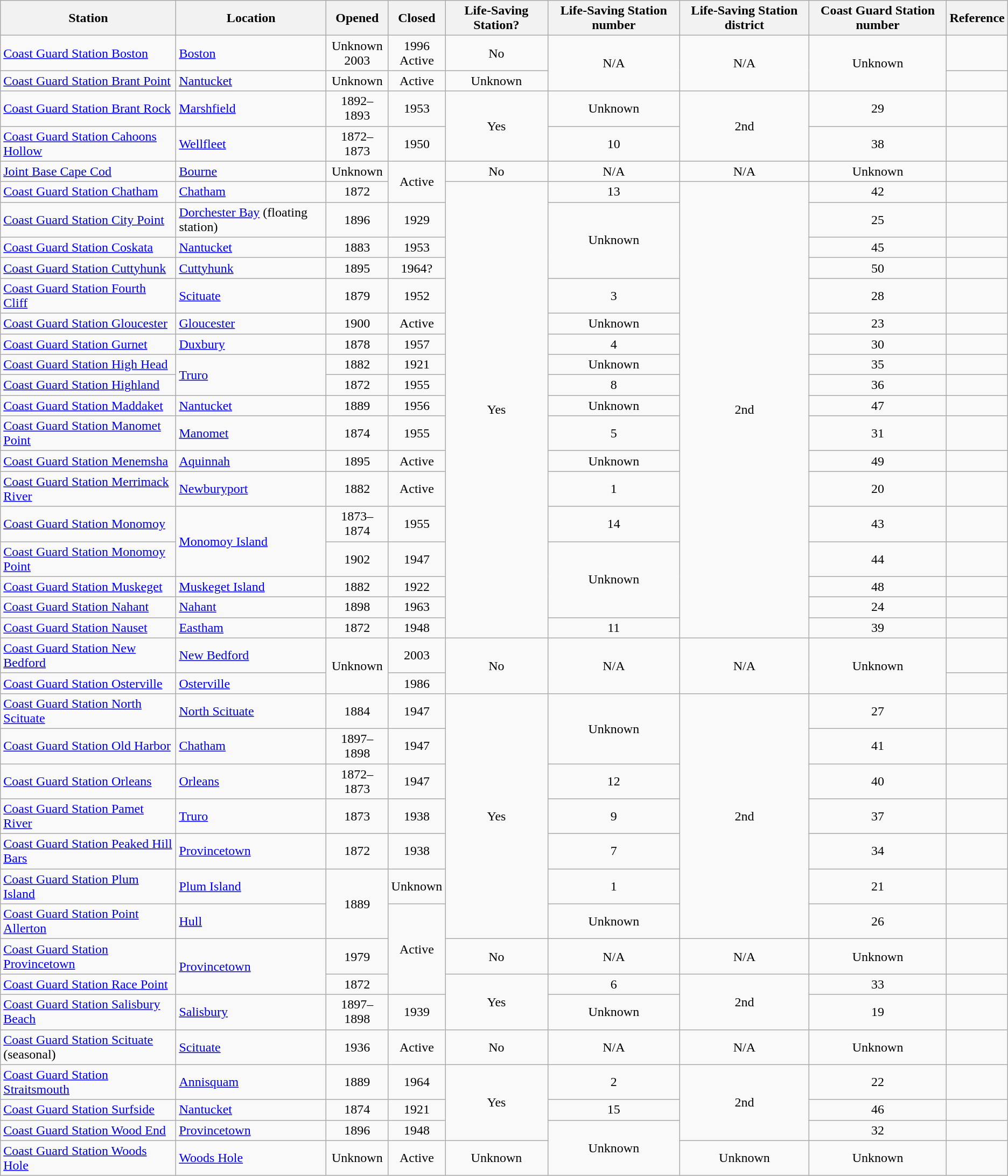<table class="wikitable sortable" style="text-align:left;">
<tr>
<th>Station</th>
<th>Location</th>
<th>Opened</th>
<th>Closed</th>
<th>Life-Saving Station?</th>
<th>Life-Saving Station number</th>
<th>Life-Saving Station district</th>
<th>Coast Guard Station number</th>
<th>Reference</th>
</tr>
<tr>
<td><a href='#'>Coast Guard Station Boston</a></td>
<td><a href='#'>Boston</a></td>
<td align="center">Unknown<br>2003</td>
<td align="center">1996<br>Active</td>
<td align="center">No</td>
<td rowspan="2" align="center">N/A</td>
<td rowspan="2" align="center">N/A</td>
<td rowspan="2" align="center">Unknown</td>
<td align="center"></td>
</tr>
<tr>
<td><a href='#'>Coast Guard Station Brant Point</a></td>
<td><a href='#'>Nantucket</a></td>
<td align="center">Unknown</td>
<td align="center">Active</td>
<td align="center">Unknown</td>
<td align="center"></td>
</tr>
<tr>
<td><a href='#'>Coast Guard Station Brant Rock</a></td>
<td><a href='#'>Marshfield</a></td>
<td align="center">1892–1893</td>
<td align="center">1953</td>
<td rowspan="2" align="center">Yes</td>
<td align="center">Unknown</td>
<td rowspan="2" align="center">2nd</td>
<td align="center">29</td>
<td align="center"></td>
</tr>
<tr>
<td><a href='#'>Coast Guard Station Cahoons Hollow</a></td>
<td><a href='#'>Wellfleet</a></td>
<td align="center">1872–1873</td>
<td align="center">1950</td>
<td align="center">10</td>
<td align="center">38</td>
<td align="center"></td>
</tr>
<tr>
<td><a href='#'>Joint Base Cape Cod</a></td>
<td><a href='#'>Bourne</a></td>
<td align="center">Unknown</td>
<td rowspan="2" align="center">Active</td>
<td align="center">No</td>
<td align="center">N/A</td>
<td align="center">N/A</td>
<td align="center">Unknown</td>
<td align="center"></td>
</tr>
<tr>
<td><a href='#'>Coast Guard Station Chatham</a></td>
<td><a href='#'>Chatham</a></td>
<td align="center">1872</td>
<td rowspan="18" align="center">Yes</td>
<td align="center">13</td>
<td rowspan="18" align="center">2nd</td>
<td align="center">42</td>
<td align="center"></td>
</tr>
<tr>
<td><a href='#'>Coast Guard Station City Point</a></td>
<td><a href='#'>Dorchester Bay</a> (floating station)</td>
<td align="center">1896</td>
<td align="center">1929</td>
<td rowspan="3" align="center">Unknown</td>
<td align="center">25</td>
<td align="center"></td>
</tr>
<tr>
<td><a href='#'>Coast Guard Station Coskata</a></td>
<td><a href='#'>Nantucket</a></td>
<td align="center">1883</td>
<td align="center">1953</td>
<td align="center">45</td>
<td align="center"></td>
</tr>
<tr>
<td><a href='#'>Coast Guard Station Cuttyhunk</a></td>
<td><a href='#'>Cuttyhunk</a></td>
<td align="center">1895</td>
<td align="center">1964?</td>
<td align="center">50</td>
<td align="center"></td>
</tr>
<tr>
<td><a href='#'>Coast Guard Station Fourth Cliff</a></td>
<td><a href='#'>Scituate</a></td>
<td align="center">1879</td>
<td align="center">1952</td>
<td align="center">3</td>
<td align="center">28</td>
<td align="center"></td>
</tr>
<tr>
<td><a href='#'>Coast Guard Station Gloucester</a></td>
<td><a href='#'>Gloucester</a></td>
<td align="center">1900</td>
<td align="center">Active</td>
<td align="center">Unknown</td>
<td align="center">23</td>
<td align="center"></td>
</tr>
<tr>
<td><a href='#'>Coast Guard Station Gurnet</a></td>
<td><a href='#'>Duxbury</a></td>
<td align="center">1878</td>
<td align="center">1957</td>
<td align="center">4</td>
<td align="center">30</td>
<td align="center"></td>
</tr>
<tr>
<td><a href='#'>Coast Guard Station High Head</a></td>
<td rowspan="2"><a href='#'>Truro</a></td>
<td align="center">1882</td>
<td align="center">1921</td>
<td align="center">Unknown</td>
<td align="center">35</td>
<td align="center"></td>
</tr>
<tr>
<td><a href='#'>Coast Guard Station Highland</a></td>
<td align="center">1872</td>
<td align="center">1955</td>
<td align="center">8</td>
<td align="center">36</td>
<td align="center"></td>
</tr>
<tr>
<td><a href='#'>Coast Guard Station Maddaket</a></td>
<td><a href='#'>Nantucket</a></td>
<td align="center">1889</td>
<td align="center">1956</td>
<td align="center">Unknown</td>
<td align="center">47</td>
<td align="center"></td>
</tr>
<tr>
<td><a href='#'>Coast Guard Station Manomet Point</a></td>
<td><a href='#'>Manomet</a></td>
<td align="center">1874</td>
<td align="center">1955</td>
<td align="center">5</td>
<td align="center">31</td>
<td align="center"></td>
</tr>
<tr>
<td><a href='#'>Coast Guard Station Menemsha</a></td>
<td><a href='#'>Aquinnah</a></td>
<td align="center">1895</td>
<td align="center">Active</td>
<td align="center">Unknown</td>
<td align="center">49</td>
<td align="center"></td>
</tr>
<tr>
<td><a href='#'>Coast Guard Station Merrimack River</a></td>
<td><a href='#'>Newburyport</a></td>
<td align="center">1882</td>
<td align="center">Active</td>
<td align="center">1</td>
<td align="center">20</td>
<td align="center"></td>
</tr>
<tr>
<td><a href='#'>Coast Guard Station Monomoy</a></td>
<td rowspan="2"><a href='#'>Monomoy Island</a></td>
<td align="center">1873–1874</td>
<td align="center">1955</td>
<td align="center">14</td>
<td align="center">43</td>
<td align="center"></td>
</tr>
<tr>
<td><a href='#'>Coast Guard Station Monomoy Point</a></td>
<td align="center">1902</td>
<td align="center">1947</td>
<td rowspan="3" align="center">Unknown</td>
<td align="center">44</td>
<td align="center"></td>
</tr>
<tr>
<td><a href='#'>Coast Guard Station Muskeget</a></td>
<td><a href='#'>Muskeget Island</a></td>
<td align="center">1882</td>
<td align="center">1922</td>
<td align="center">48</td>
<td align="center"></td>
</tr>
<tr>
<td><a href='#'>Coast Guard Station Nahant</a></td>
<td><a href='#'>Nahant</a></td>
<td align="center">1898</td>
<td align="center">1963</td>
<td align="center">24</td>
<td align="center"></td>
</tr>
<tr>
<td><a href='#'>Coast Guard Station Nauset</a></td>
<td><a href='#'>Eastham</a></td>
<td align="center">1872</td>
<td align="center">1948</td>
<td align="center">11</td>
<td align="center">39</td>
<td align="center"></td>
</tr>
<tr>
<td><a href='#'>Coast Guard Station New Bedford</a></td>
<td><a href='#'>New Bedford</a></td>
<td rowspan="2" align="center">Unknown</td>
<td align="center">2003</td>
<td rowspan="2" align="center">No</td>
<td rowspan="2" align="center">N/A</td>
<td rowspan="2" align="center">N/A</td>
<td rowspan="2" align="center">Unknown</td>
<td align="center"></td>
</tr>
<tr>
<td><a href='#'>Coast Guard Station Osterville</a></td>
<td><a href='#'>Osterville</a></td>
<td align="center">1986</td>
<td align="center"></td>
</tr>
<tr>
<td><a href='#'>Coast Guard Station North Scituate</a></td>
<td><a href='#'>North Scituate</a></td>
<td align="center">1884</td>
<td align="center">1947</td>
<td rowspan="7" align="center">Yes</td>
<td rowspan="2" align="center">Unknown</td>
<td rowspan="7" align="center">2nd</td>
<td align="center">27</td>
<td align="center"></td>
</tr>
<tr>
<td><a href='#'>Coast Guard Station Old Harbor</a></td>
<td><a href='#'>Chatham</a></td>
<td align="center">1897–1898</td>
<td align="center">1947</td>
<td align="center">41</td>
<td align="center"></td>
</tr>
<tr>
<td><a href='#'>Coast Guard Station Orleans</a></td>
<td><a href='#'>Orleans</a></td>
<td align="center">1872–1873</td>
<td align="center">1947</td>
<td align="center">12</td>
<td align="center">40</td>
<td align="center"></td>
</tr>
<tr>
<td><a href='#'>Coast Guard Station Pamet River</a></td>
<td><a href='#'>Truro</a></td>
<td align="center">1873</td>
<td align="center">1938</td>
<td align="center">9</td>
<td align="center">37</td>
<td align="center"></td>
</tr>
<tr>
<td><a href='#'>Coast Guard Station Peaked Hill Bars</a></td>
<td><a href='#'>Provincetown</a></td>
<td align="center">1872</td>
<td align="center">1938</td>
<td align="center">7</td>
<td align="center">34</td>
<td align="center"></td>
</tr>
<tr>
<td><a href='#'>Coast Guard Station Plum Island</a></td>
<td><a href='#'>Plum Island</a></td>
<td rowspan="2" align="center">1889</td>
<td align="center">Unknown</td>
<td align="center">1</td>
<td align="center">21</td>
<td align="center"></td>
</tr>
<tr>
<td><a href='#'>Coast Guard Station Point Allerton</a></td>
<td><a href='#'>Hull</a></td>
<td rowspan="3" align="center">Active</td>
<td align="center">Unknown</td>
<td align="center">26</td>
<td align="center"></td>
</tr>
<tr>
<td><a href='#'>Coast Guard Station Provincetown</a></td>
<td rowspan="2"><a href='#'>Provincetown</a></td>
<td align="center">1979</td>
<td align="center">No </td>
<td align="center">N/A </td>
<td align="center">N/A </td>
<td align="center">Unknown</td>
<td align="center"></td>
</tr>
<tr>
<td><a href='#'>Coast Guard Station Race Point</a></td>
<td align="center">1872</td>
<td rowspan="2" align="center">Yes</td>
<td align="center">6</td>
<td rowspan="2" align="center">2nd</td>
<td align="center">33</td>
<td align="center"></td>
</tr>
<tr>
<td><a href='#'>Coast Guard Station Salisbury Beach</a></td>
<td><a href='#'>Salisbury</a></td>
<td align="center">1897–1898</td>
<td align="center">1939</td>
<td align="center">Unknown</td>
<td align="center">19</td>
<td align="center"></td>
</tr>
<tr>
<td><a href='#'>Coast Guard Station Scituate</a> (seasonal)</td>
<td><a href='#'>Scituate</a></td>
<td align="center">1936</td>
<td align="center">Active</td>
<td align="center">No</td>
<td align="center">N/A</td>
<td align="center">N/A</td>
<td align="center">Unknown</td>
<td align="center"></td>
</tr>
<tr>
<td><a href='#'>Coast Guard Station Straitsmouth</a></td>
<td><a href='#'>Annisquam</a></td>
<td align="center">1889</td>
<td align="center">1964</td>
<td rowspan="3" align="center">Yes</td>
<td align="center">2</td>
<td rowspan="3" align="center">2nd</td>
<td align="center">22</td>
<td align="center"></td>
</tr>
<tr>
<td><a href='#'>Coast Guard Station Surfside</a></td>
<td><a href='#'>Nantucket</a></td>
<td align="center">1874</td>
<td align="center">1921</td>
<td align="center">15</td>
<td align="center">46</td>
<td align="center"></td>
</tr>
<tr>
<td><a href='#'>Coast Guard Station Wood End</a></td>
<td><a href='#'>Provincetown</a></td>
<td align="center">1896</td>
<td align="center">1948</td>
<td rowspan="2" align="center">Unknown</td>
<td align="center">32</td>
<td align="center"></td>
</tr>
<tr>
<td><a href='#'>Coast Guard Station Woods Hole</a></td>
<td><a href='#'>Woods Hole</a></td>
<td align="center">Unknown</td>
<td align="center">Active</td>
<td align="center">Unknown</td>
<td align="center">Unknown</td>
<td align="center">Unknown</td>
<td align="center"></td>
</tr>
</table>
